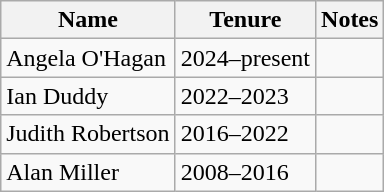<table class="wikitable">
<tr>
<th>Name</th>
<th>Tenure</th>
<th>Notes</th>
</tr>
<tr>
<td>Angela O'Hagan</td>
<td>2024–present</td>
<td></td>
</tr>
<tr>
<td>Ian Duddy</td>
<td>2022–2023</td>
<td></td>
</tr>
<tr>
<td>Judith Robertson</td>
<td>2016–2022</td>
<td></td>
</tr>
<tr>
<td>Alan Miller</td>
<td>2008–2016</td>
<td></td>
</tr>
</table>
